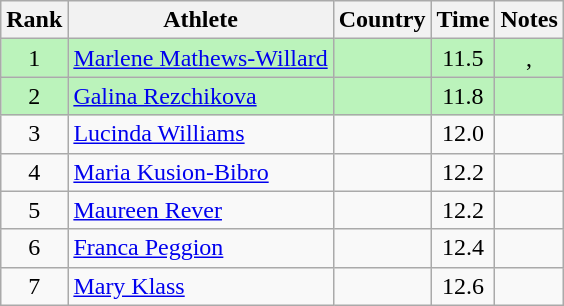<table class="wikitable sortable" style="text-align:center">
<tr>
<th>Rank</th>
<th>Athlete</th>
<th>Country</th>
<th>Time</th>
<th>Notes</th>
</tr>
<tr bgcolor=bbf3bb>
<td>1</td>
<td align="left"><a href='#'>Marlene Mathews-Willard</a></td>
<td align="left"></td>
<td>11.5</td>
<td>, </td>
</tr>
<tr bgcolor=bbf3bb>
<td>2</td>
<td align="left"><a href='#'>Galina Rezchikova</a></td>
<td align="left"></td>
<td>11.8</td>
<td></td>
</tr>
<tr>
<td>3</td>
<td align="left"><a href='#'>Lucinda Williams</a></td>
<td align="left"></td>
<td>12.0</td>
<td></td>
</tr>
<tr>
<td>4</td>
<td align="left"><a href='#'>Maria Kusion-Bibro</a></td>
<td align="left"></td>
<td>12.2</td>
<td></td>
</tr>
<tr>
<td>5</td>
<td align="left"><a href='#'>Maureen Rever</a></td>
<td align="left"></td>
<td>12.2</td>
<td></td>
</tr>
<tr>
<td>6</td>
<td align="left"><a href='#'>Franca Peggion</a></td>
<td align="left"></td>
<td>12.4</td>
<td></td>
</tr>
<tr>
<td>7</td>
<td align="left"><a href='#'>Mary Klass</a></td>
<td align="left"></td>
<td>12.6</td>
<td></td>
</tr>
</table>
